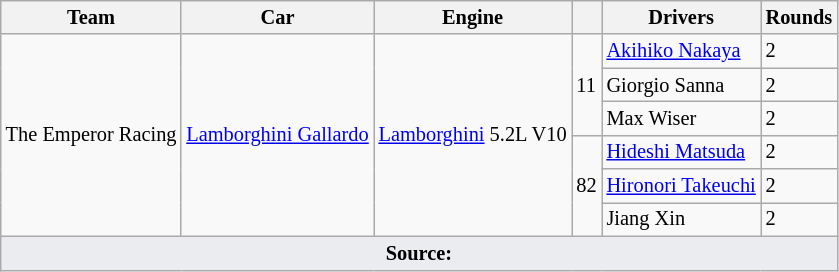<table class="wikitable" style="font-size: 85%;">
<tr>
<th>Team</th>
<th>Car</th>
<th>Engine</th>
<th></th>
<th>Drivers</th>
<th>Rounds</th>
</tr>
<tr>
<td rowspan=6> The Emperor Racing</td>
<td rowspan=6><a href='#'>Lamborghini Gallardo</a></td>
<td rowspan=6><a href='#'>Lamborghini</a> 5.2L V10</td>
<td rowspan=3>11</td>
<td> <a href='#'>Akihiko Nakaya</a></td>
<td>2</td>
</tr>
<tr>
<td> Giorgio Sanna</td>
<td>2</td>
</tr>
<tr>
<td> Max Wiser</td>
<td>2</td>
</tr>
<tr>
<td rowspan=3>82</td>
<td> <a href='#'>Hideshi Matsuda</a></td>
<td>2</td>
</tr>
<tr>
<td> <a href='#'>Hironori Takeuchi</a></td>
<td>2</td>
</tr>
<tr>
<td> Jiang Xin</td>
<td>2</td>
</tr>
<tr class="sortbottom">
<td colspan="6" style="background-color:#EAECF0;text-align:center"><strong>Source:</strong></td>
</tr>
</table>
